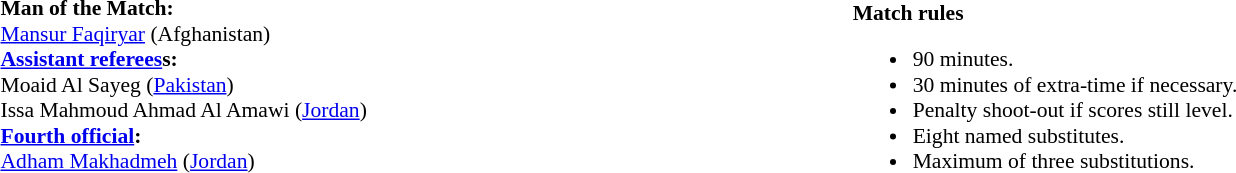<table style="width:100%; font-size:90%;">
<tr>
<td><strong>Man of the Match:</strong><br><a href='#'>Mansur Faqiryar</a> (Afghanistan)<br><strong><a href='#'>Assistant referees</a>s:</strong>
<br>Moaid Al Sayeg (<a href='#'>Pakistan</a>)
<br>Issa Mahmoud Ahmad Al Amawi (<a href='#'>Jordan</a>)
<br><strong><a href='#'>Fourth official</a>:</strong>
<br><a href='#'>Adham Makhadmeh</a> (<a href='#'>Jordan</a>)</td>
<td style="width:55%;vertical-align:top;"><br><strong>Match rules</strong><ul><li>90 minutes.</li><li>30 minutes of extra-time if necessary.</li><li>Penalty shoot-out if scores still level.</li><li>Eight named substitutes.</li><li>Maximum of three substitutions.</li></ul></td>
</tr>
</table>
